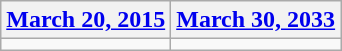<table class=wikitable>
<tr>
<th><a href='#'>March 20, 2015</a></th>
<th><a href='#'>March 30, 2033</a></th>
</tr>
<tr>
<td></td>
<td></td>
</tr>
</table>
